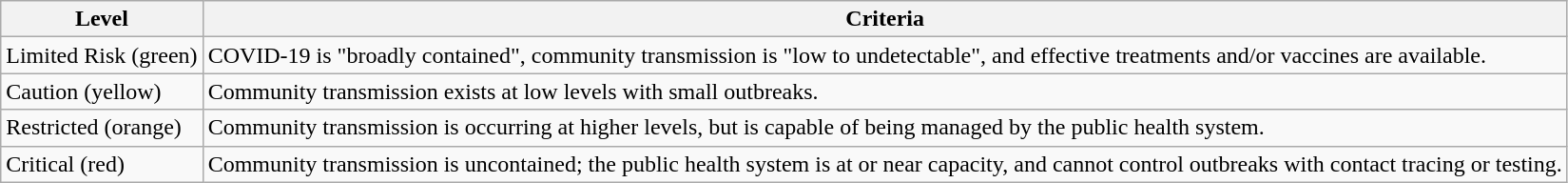<table class="wikitable">
<tr>
<th>Level</th>
<th>Criteria</th>
</tr>
<tr>
<td>Limited Risk (green)</td>
<td>COVID-19 is "broadly contained", community transmission is "low to undetectable", and effective treatments and/or vaccines are available.</td>
</tr>
<tr>
<td>Caution (yellow)</td>
<td>Community transmission exists at low levels with small outbreaks.</td>
</tr>
<tr>
<td>Restricted (orange)</td>
<td>Community transmission is occurring at higher levels, but is capable of being managed by the public health system.</td>
</tr>
<tr>
<td>Critical (red)</td>
<td>Community transmission is uncontained; the public health system is at or near capacity, and cannot control outbreaks with contact tracing or testing.</td>
</tr>
</table>
